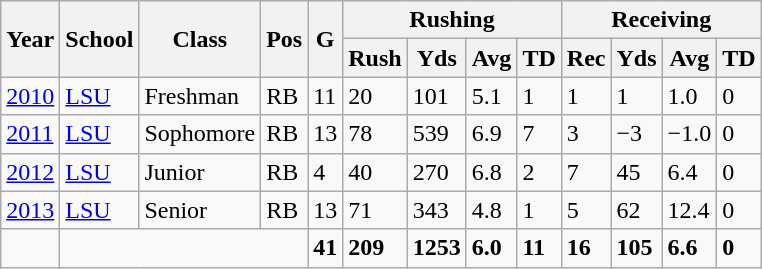<table class="wikitable">
<tr>
<th rowspan="2">Year</th>
<th rowspan="2">School</th>
<th rowspan="2">Class</th>
<th rowspan="2">Pos</th>
<th rowspan="2">G</th>
<th colspan="4">Rushing</th>
<th colspan="4">Receiving</th>
</tr>
<tr>
<th>Rush</th>
<th>Yds</th>
<th>Avg</th>
<th>TD</th>
<th>Rec</th>
<th>Yds</th>
<th>Avg</th>
<th>TD</th>
</tr>
<tr>
<td><a href='#'>2010</a></td>
<td><a href='#'>LSU</a></td>
<td>Freshman</td>
<td>RB</td>
<td>11</td>
<td>20</td>
<td>101</td>
<td>5.1</td>
<td>1</td>
<td>1</td>
<td>1</td>
<td>1.0</td>
<td>0</td>
</tr>
<tr>
<td><a href='#'>2011</a></td>
<td><a href='#'>LSU</a></td>
<td>Sophomore</td>
<td>RB</td>
<td>13</td>
<td>78</td>
<td>539</td>
<td>6.9</td>
<td>7</td>
<td>3</td>
<td>−3</td>
<td>−1.0</td>
<td>0</td>
</tr>
<tr>
<td><a href='#'>2012</a></td>
<td><a href='#'>LSU</a></td>
<td>Junior</td>
<td>RB</td>
<td>4</td>
<td>40</td>
<td>270</td>
<td>6.8</td>
<td>2</td>
<td>7</td>
<td>45</td>
<td>6.4</td>
<td>0</td>
</tr>
<tr>
<td><a href='#'>2013</a></td>
<td><a href='#'>LSU</a></td>
<td>Senior</td>
<td>RB</td>
<td>13</td>
<td>71</td>
<td>343</td>
<td>4.8</td>
<td>1</td>
<td>5</td>
<td>62</td>
<td>12.4</td>
<td>0</td>
</tr>
<tr>
<td style="font-weight: bold;"></td>
<td colspan="3" style="font-weight:bold;"></td>
<td style="font-weight: bold;">41</td>
<td style="font-weight: bold;">209</td>
<td style="font-weight: bold;">1253</td>
<td style="font-weight: bold;">6.0</td>
<td style="font-weight: bold;">11</td>
<td style="font-weight: bold;">16</td>
<td style="font-weight: bold;">105</td>
<td style="font-weight: bold;">6.6</td>
<td style="font-weight: bold;">0</td>
</tr>
</table>
